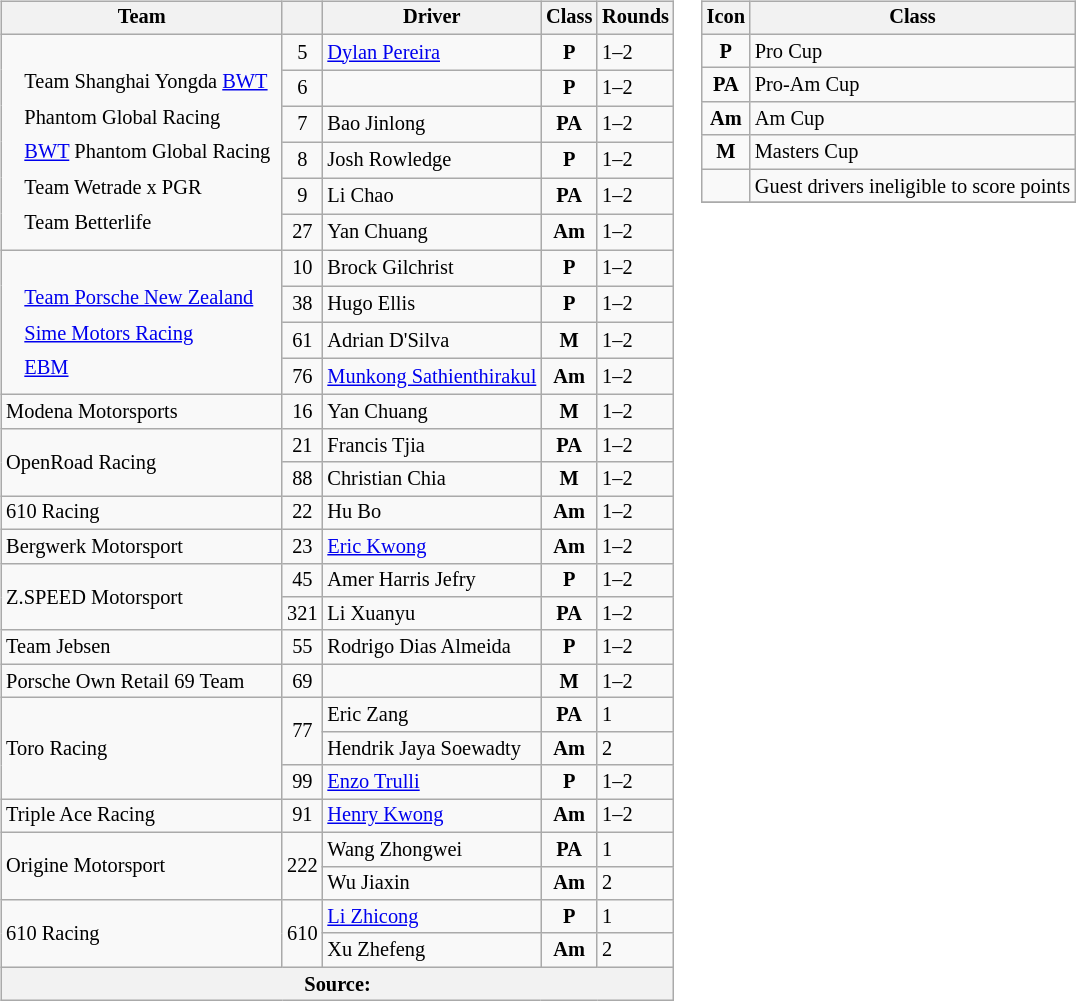<table>
<tr>
<td><br><table class="wikitable" style="font-size: 85%;">
<tr>
<th>Team</th>
<th></th>
<th>Driver</th>
<th>Class</th>
<th>Rounds</th>
</tr>
<tr>
<td rowspan="6"><br><table style="float: left; border-top:transparent; border-right:transparent; border-bottom:transparent; border-left:transparent;">
<tr>
<td style=" border-top:transparent; border-right:transparent; border-bottom:transparent; border-left:transparent;" rowspan="6"></td>
<td style=" border-top:transparent; border-right:transparent; border-bottom:transparent; border-left:transparent;">Team Shanghai Yongda <a href='#'>BWT</a></td>
</tr>
<tr>
<td style=" border-top:transparent; border-right:transparent; border-bottom:transparent; border-left:transparent;">Phantom Global Racing</td>
</tr>
<tr>
<td style=" border-top:transparent; border-right:transparent; border-bottom:transparent; border-left:transparent;"><a href='#'>BWT</a> Phantom Global Racing</td>
</tr>
<tr>
<td style=" border-top:transparent; border-right:transparent; border-bottom:transparent; border-left:transparent;">Team Wetrade x PGR</td>
</tr>
<tr>
<td style=" border-top:transparent; border-right:transparent; border-bottom:transparent; border-left:transparent;">Team Betterlife</td>
</tr>
<tr>
</tr>
</table>
</td>
<td align="center">5</td>
<td> <a href='#'>Dylan Pereira</a></td>
<td align="center"><strong><span>P</span></strong></td>
<td>1–2</td>
</tr>
<tr>
<td align="center">6</td>
<td> </td>
<td align="center"><strong><span>P</span></strong></td>
<td>1–2</td>
</tr>
<tr>
<td align="center">7</td>
<td> Bao Jinlong</td>
<td align="center"><strong><span>PA</span></strong></td>
<td>1–2</td>
</tr>
<tr>
<td align="center">8</td>
<td> Josh Rowledge</td>
<td align="center"><strong><span>P</span></strong></td>
<td>1–2</td>
</tr>
<tr>
<td align="center">9</td>
<td> Li Chao</td>
<td align="center"><strong><span>PA</span></strong></td>
<td>1–2</td>
</tr>
<tr>
<td align="center">27</td>
<td> Yan Chuang</td>
<td align="center"><strong><span>Am</span></strong></td>
<td>1–2</td>
</tr>
<tr>
<td rowspan="4"><br><table style="float: left; border-top:transparent; border-right:transparent; border-bottom:transparent; border-left:transparent;">
<tr>
<td style=" border-top:transparent; border-right:transparent; border-bottom:transparent; border-left:transparent;" rowspan="4"></td>
<td style=" border-top:transparent; border-right:transparent; border-bottom:transparent; border-left:transparent;"><a href='#'>Team Porsche New Zealand</a></td>
</tr>
<tr>
<td style=" border-top:transparent; border-right:transparent; border-bottom:transparent; border-left:transparent;"><a href='#'>Sime Motors Racing</a></td>
</tr>
<tr>
<td style=" border-top:transparent; border-right:transparent; border-bottom:transparent; border-left:transparent;"><a href='#'>EBM</a></td>
</tr>
<tr>
</tr>
</table>
</td>
<td align="center">10</td>
<td> Brock Gilchrist</td>
<td align="center"><strong><span>P</span></strong></td>
<td>1–2</td>
</tr>
<tr>
<td align="center">38</td>
<td> Hugo Ellis</td>
<td align="center"><strong><span>P</span></strong></td>
<td>1–2</td>
</tr>
<tr>
<td align="center">61</td>
<td> Adrian D'Silva</td>
<td align="center"><strong><span>M</span></strong></td>
<td>1–2</td>
</tr>
<tr>
<td align="center">76</td>
<td> <a href='#'>Munkong Sathienthirakul</a></td>
<td align="center"><strong><span>Am</span></strong></td>
<td>1–2</td>
</tr>
<tr>
<td> Modena Motorsports</td>
<td align="center">16</td>
<td> Yan Chuang</td>
<td align="center"><strong><span>M</span></strong></td>
<td>1–2</td>
</tr>
<tr>
<td rowspan="2"> OpenRoad Racing</td>
<td align="center">21</td>
<td> Francis Tjia</td>
<td align="center"><strong><span>PA</span></strong></td>
<td>1–2</td>
</tr>
<tr>
<td align="center">88</td>
<td> Christian Chia</td>
<td align="center"><strong><span>M</span></strong></td>
<td>1–2</td>
</tr>
<tr>
<td> 610 Racing</td>
<td align="center">22</td>
<td> Hu Bo</td>
<td align="center"><strong><span>Am</span></strong></td>
<td>1–2</td>
</tr>
<tr>
<td> Bergwerk Motorsport</td>
<td align="center">23</td>
<td> <a href='#'>Eric Kwong</a></td>
<td align="center"><strong><span>Am</span></strong></td>
<td>1–2</td>
</tr>
<tr>
<td rowspan="2"> Z.SPEED Motorsport</td>
<td align="center">45</td>
<td> Amer Harris Jefry</td>
<td align="center"><strong><span>P</span></strong></td>
<td>1–2</td>
</tr>
<tr>
<td align="center">321</td>
<td> Li Xuanyu</td>
<td align="center"><strong><span>PA</span></strong></td>
<td>1–2</td>
</tr>
<tr>
<td> Team Jebsen</td>
<td align="center">55</td>
<td> Rodrigo Dias Almeida</td>
<td align="center"><strong><span>P</span></strong></td>
<td>1–2</td>
</tr>
<tr>
<td> Porsche Own Retail 69 Team</td>
<td align="center">69</td>
<td> </td>
<td align="center"><strong><span>M</span></strong></td>
<td>1–2</td>
</tr>
<tr>
<td rowspan="3"> Toro Racing</td>
<td align="center" rowspan="2">77</td>
<td> Eric Zang</td>
<td align="center"><strong><span>PA</span></strong></td>
<td>1</td>
</tr>
<tr>
<td> Hendrik Jaya Soewadty</td>
<td align="center"><strong><span>Am</span></strong> </td>
<td>2</td>
</tr>
<tr>
<td align="center">99</td>
<td> <a href='#'>Enzo Trulli</a></td>
<td align="center"><strong><span>P</span></strong></td>
<td>1–2</td>
</tr>
<tr>
<td> Triple Ace Racing</td>
<td align="center">91</td>
<td> <a href='#'>Henry Kwong</a></td>
<td align="center"><strong><span>Am</span></strong></td>
<td>1–2</td>
</tr>
<tr>
<td rowspan="2"> Origine Motorsport</td>
<td align="center" rowspan="2">222</td>
<td> Wang Zhongwei</td>
<td align="center"><strong><span>PA</span></strong></td>
<td>1</td>
</tr>
<tr>
<td> Wu Jiaxin</td>
<td align="center"><strong><span>Am</span></strong> </td>
<td>2</td>
</tr>
<tr>
<td rowspan="2"> 610 Racing</td>
<td align="center" rowspan="2">610</td>
<td> <a href='#'>Li Zhicong</a></td>
<td align="center"><strong><span>P</span></strong> </td>
<td>1</td>
</tr>
<tr>
<td> Xu Zhefeng</td>
<td align="center"><strong><span>Am</span></strong></td>
<td>2</td>
</tr>
<tr>
<th colspan="5">Source:</th>
</tr>
</table>
</td>
<td valign="top"><br><table class="wikitable" style="font-size: 85%;">
<tr>
<th>Icon</th>
<th>Class</th>
</tr>
<tr>
<td align="center"><strong><span>P</span></strong></td>
<td>Pro Cup</td>
</tr>
<tr>
<td align="center"><strong><span>PA</span></strong></td>
<td>Pro-Am Cup</td>
</tr>
<tr>
<td align="center"><strong><span>Am</span></strong></td>
<td>Am Cup</td>
</tr>
<tr>
<td align="center"><strong><span>M</span></strong></td>
<td>Masters Cup</td>
</tr>
<tr>
<td align="center"></td>
<td>Guest drivers ineligible to score points</td>
</tr>
<tr>
</tr>
</table>
</td>
</tr>
</table>
